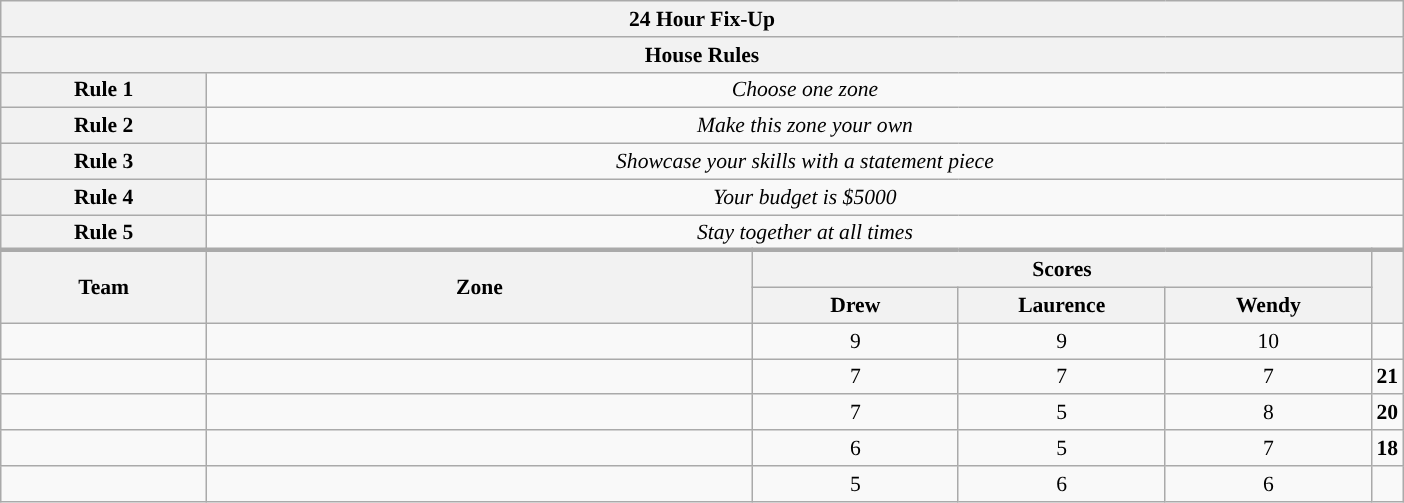<table class="wikitable plainrowheaders" style="text-align:center; font-size:90%; width:65em;">
<tr>
<th colspan="6" >24 Hour Fix-Up</th>
</tr>
<tr>
<th colspan="6">House Rules</th>
</tr>
<tr>
<th>Rule 1</th>
<td colspan="6"><em>Choose one zone</em></td>
</tr>
<tr>
<th>Rule 2</th>
<td colspan="6"><em>Make this zone your own</em></td>
</tr>
<tr>
<th>Rule 3</th>
<td colspan="6"><em>Showcase your skills with a statement piece</em></td>
</tr>
<tr>
<th>Rule 4</th>
<td colspan="6"><em>Your budget is $5000</em></td>
</tr>
<tr>
<th>Rule 5</th>
<td colspan="6"><em>Stay together at all times</em></td>
</tr>
<tr>
</tr>
<tr style="border-top:3px solid #aaa;">
<th rowspan="2">Team</th>
<th rowspan="2" style="width:40%;">Zone</th>
<th colspan="3" style="width:30%;">Scores</th>
<th rowspan="2" style="width:20%;"></th>
</tr>
<tr>
<th style="width:15%;">Drew</th>
<th style="width:15%;">Laurence</th>
<th style="width:15%;">Wendy</th>
</tr>
<tr>
<td style="width:15%;"></td>
<td></td>
<td>9</td>
<td>9</td>
<td>10</td>
<td></td>
</tr>
<tr>
<td style="width:15%;"></td>
<td></td>
<td>7</td>
<td>7</td>
<td>7</td>
<td><strong>21</strong></td>
</tr>
<tr>
<td style="width:15%;"></td>
<td></td>
<td>7</td>
<td>5</td>
<td>8</td>
<td><strong>20</strong></td>
</tr>
<tr>
<td style="width:15%;"></td>
<td></td>
<td>6</td>
<td>5</td>
<td>7</td>
<td><strong>18</strong></td>
</tr>
<tr>
<td style="width:15%;"></td>
<td></td>
<td>5</td>
<td>6</td>
<td>6</td>
<td></td>
</tr>
</table>
